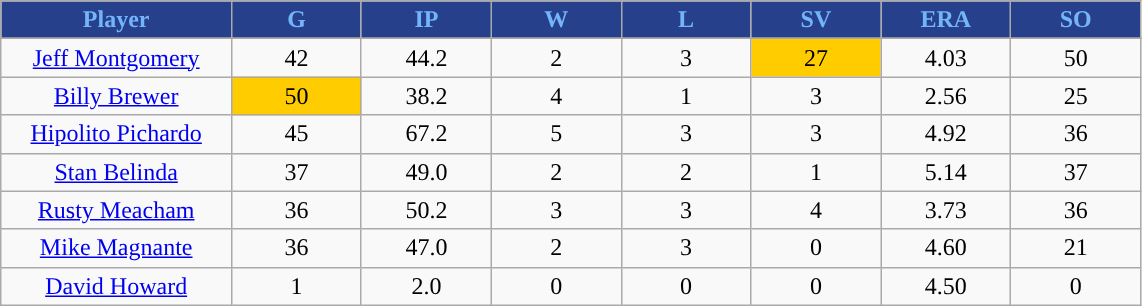<table class="wikitable sortable">
<tr>
<th style="background:#27408B;color:#74B4FA;" width="16%">Player</th>
<th style="background:#27408B;color:#74B4FA;" width="9%">G</th>
<th style="background:#27408B;color:#74B4FA;" width="9%">IP</th>
<th style="background:#27408B;color:#74B4FA;" width="9%">W</th>
<th style="background:#27408B;color:#74B4FA;" width="9%">L</th>
<th style="background:#27408B;color:#74B4FA;" width="9%">SV</th>
<th style="background:#27408B;color:#74B4FA;" width="9%">ERA</th>
<th style="background:#27408B;color:#74B4FA;" width="9%">SO</th>
</tr>
<tr style="text-align: center">
</tr>
<tr align=center>
<td><a href='#'>Jeff Montgomery</a></td>
<td>42</td>
<td>44.2</td>
<td>2</td>
<td>3</td>
<td bgcolor="#FFCC00">27</td>
<td>4.03</td>
<td>50</td>
</tr>
<tr align=center>
<td><a href='#'>Billy Brewer</a></td>
<td bgcolor="#FFCC00">50</td>
<td>38.2</td>
<td>4</td>
<td>1</td>
<td>3</td>
<td>2.56</td>
<td>25</td>
</tr>
<tr align=center>
<td><a href='#'>Hipolito Pichardo</a></td>
<td>45</td>
<td>67.2</td>
<td>5</td>
<td>3</td>
<td>3</td>
<td>4.92</td>
<td>36</td>
</tr>
<tr align=center>
<td><a href='#'>Stan Belinda</a></td>
<td>37</td>
<td>49.0</td>
<td>2</td>
<td>2</td>
<td>1</td>
<td>5.14</td>
<td>37</td>
</tr>
<tr align=center>
<td><a href='#'>Rusty Meacham</a></td>
<td>36</td>
<td>50.2</td>
<td>3</td>
<td>3</td>
<td>4</td>
<td>3.73</td>
<td>36</td>
</tr>
<tr align=center>
<td><a href='#'>Mike Magnante</a></td>
<td>36</td>
<td>47.0</td>
<td>2</td>
<td>3</td>
<td>0</td>
<td>4.60</td>
<td>21</td>
</tr>
<tr align=center>
<td><a href='#'>David Howard</a></td>
<td>1</td>
<td>2.0</td>
<td>0</td>
<td>0</td>
<td>0</td>
<td>4.50</td>
<td>0</td>
</tr>
</table>
